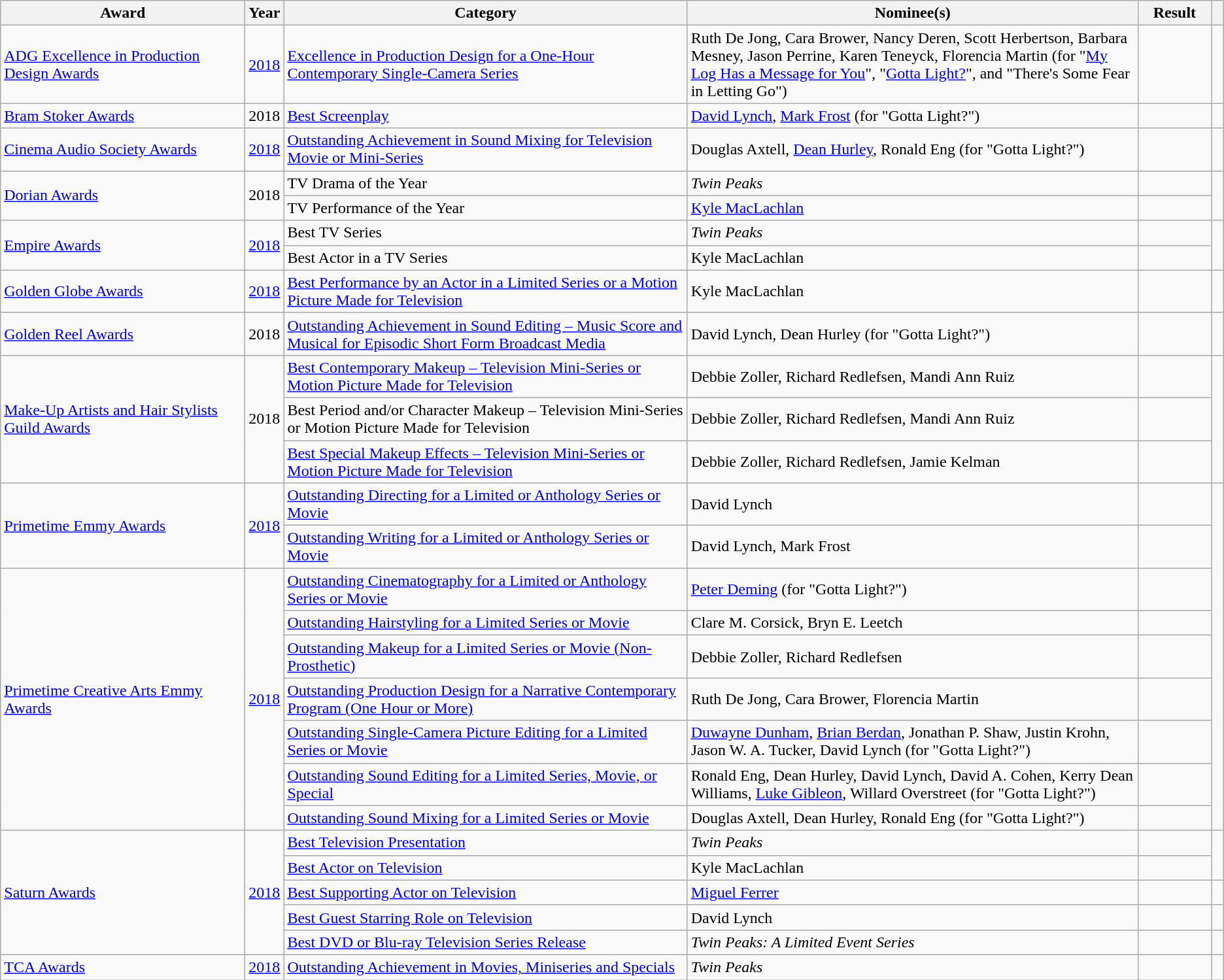<table class="wikitable sortable plainrowheaders" summary="TBD">
<tr>
<th scope="col" style="width:20%;">Award</th>
<th scope="col" style="width:3%;">Year</th>
<th scope="col" style="width:33%;">Category</th>
<th scope="col">Nominee(s)</th>
<th scope="col" style="width:6%;">Result</th>
<th scope="col" class="unsortable" style="width:1%;"></th>
</tr>
<tr>
<td><a href='#'>ADG Excellence in Production Design Awards</a></td>
<td align="center"><a href='#'>2018</a></td>
<td><a href='#'>Excellence in Production Design for a One-Hour Contemporary Single-Camera Series</a></td>
<td>Ruth De Jong, Cara Brower, Nancy Deren, Scott Herbertson, Barbara Mesney, Jason Perrine, Karen Teneyck, Florencia Martin (for "<a href='#'>My Log Has a Message for You</a>", "<a href='#'>Gotta Light?</a>", and "There's Some Fear in Letting Go")</td>
<td></td>
<td align="center"></td>
</tr>
<tr>
<td><a href='#'>Bram Stoker Awards</a></td>
<td align="center">2018</td>
<td><a href='#'>Best Screenplay</a></td>
<td><a href='#'>David Lynch</a>, <a href='#'>Mark Frost</a> (for "Gotta Light?")</td>
<td></td>
<td align="center"></td>
</tr>
<tr>
<td><a href='#'>Cinema Audio Society Awards</a></td>
<td align="center"><a href='#'>2018</a></td>
<td><a href='#'>Outstanding Achievement in Sound Mixing for Television Movie or Mini-Series</a></td>
<td>Douglas Axtell, <a href='#'>Dean Hurley</a>, Ronald Eng (for "Gotta Light?")</td>
<td></td>
<td align="center"></td>
</tr>
<tr>
<td rowspan="2"><a href='#'>Dorian Awards</a></td>
<td align="center" rowspan="2">2018</td>
<td>TV Drama of the Year</td>
<td><em>Twin Peaks</em></td>
<td></td>
<td align="center" rowspan="2"></td>
</tr>
<tr>
<td>TV Performance of the Year</td>
<td><a href='#'>Kyle MacLachlan</a></td>
<td></td>
</tr>
<tr>
<td rowspan="2"><a href='#'>Empire Awards</a></td>
<td align="center" rowspan="2"><a href='#'>2018</a></td>
<td>Best TV Series</td>
<td><em>Twin Peaks</em></td>
<td></td>
<td align="center" rowspan="2"></td>
</tr>
<tr>
<td>Best Actor in a TV Series</td>
<td>Kyle MacLachlan</td>
<td></td>
</tr>
<tr>
<td><a href='#'>Golden Globe Awards</a></td>
<td align="center"><a href='#'>2018</a></td>
<td><a href='#'>Best Performance by an Actor in a Limited Series or a Motion Picture Made for Television</a></td>
<td>Kyle MacLachlan</td>
<td></td>
<td align="center"></td>
</tr>
<tr>
<td><a href='#'>Golden Reel Awards</a></td>
<td align="center">2018</td>
<td><a href='#'>Outstanding Achievement in Sound Editing – Music Score and Musical for Episodic Short Form Broadcast Media</a></td>
<td>David Lynch, Dean Hurley (for "Gotta Light?")</td>
<td></td>
<td align="center"></td>
</tr>
<tr>
<td rowspan="3"><a href='#'>Make-Up Artists and Hair Stylists Guild Awards</a></td>
<td align="center" rowspan="3">2018</td>
<td><a href='#'>Best Contemporary Makeup – Television Mini-Series or Motion Picture Made for Television</a></td>
<td>Debbie Zoller, Richard Redlefsen, Mandi Ann Ruiz</td>
<td></td>
<td align="center" rowspan="3"></td>
</tr>
<tr>
<td>Best Period and/or Character Makeup – Television Mini-Series or Motion Picture Made for Television</td>
<td>Debbie Zoller, Richard Redlefsen, Mandi Ann Ruiz</td>
<td></td>
</tr>
<tr>
<td><a href='#'>Best Special Makeup Effects – Television Mini-Series or Motion Picture Made for Television</a></td>
<td>Debbie Zoller, Richard Redlefsen, Jamie Kelman</td>
<td></td>
</tr>
<tr>
<td rowspan="2"><a href='#'>Primetime Emmy Awards</a></td>
<td align="center" rowspan="2"><a href='#'>2018</a></td>
<td><a href='#'>Outstanding Directing for a Limited or Anthology Series or Movie</a></td>
<td>David Lynch</td>
<td></td>
<td align="center" rowspan="9"></td>
</tr>
<tr>
<td><a href='#'>Outstanding Writing for a Limited or Anthology Series or Movie</a></td>
<td>David Lynch, Mark Frost</td>
<td></td>
</tr>
<tr>
<td rowspan="7"><a href='#'>Primetime Creative Arts Emmy Awards</a></td>
<td align="center" rowspan="7"><a href='#'>2018</a></td>
<td><a href='#'>Outstanding Cinematography for a Limited or Anthology Series or Movie</a></td>
<td><a href='#'>Peter Deming</a> (for "Gotta Light?")</td>
<td></td>
</tr>
<tr>
<td><a href='#'>Outstanding Hairstyling for a Limited Series or Movie</a></td>
<td>Clare M. Corsick, Bryn E. Leetch</td>
<td></td>
</tr>
<tr>
<td><a href='#'>Outstanding Makeup for a Limited Series or Movie (Non-Prosthetic)</a></td>
<td>Debbie Zoller, Richard Redlefsen</td>
<td></td>
</tr>
<tr>
<td><a href='#'>Outstanding Production Design for a Narrative Contemporary Program (One Hour or More)</a></td>
<td>Ruth De Jong, Cara Brower, Florencia Martin</td>
<td></td>
</tr>
<tr>
<td><a href='#'>Outstanding Single-Camera Picture Editing for a Limited Series or Movie</a></td>
<td><a href='#'>Duwayne Dunham</a>, <a href='#'>Brian Berdan</a>, Jonathan P. Shaw, Justin Krohn, Jason W. A. Tucker, David Lynch (for "Gotta Light?")</td>
<td></td>
</tr>
<tr>
<td><a href='#'>Outstanding Sound Editing for a Limited Series, Movie, or Special</a></td>
<td>Ronald Eng, Dean Hurley, David Lynch, David A. Cohen, Kerry Dean Williams, <a href='#'>Luke Gibleon</a>, Willard Overstreet (for "Gotta Light?")</td>
<td></td>
</tr>
<tr>
<td><a href='#'>Outstanding Sound Mixing for a Limited Series or Movie</a></td>
<td>Douglas Axtell, Dean Hurley, Ronald Eng (for "Gotta Light?")</td>
<td></td>
</tr>
<tr>
<td rowspan="5"><a href='#'>Saturn Awards</a></td>
<td align="center" rowspan="5"><a href='#'>2018</a></td>
<td><a href='#'>Best Television Presentation</a></td>
<td><em>Twin Peaks</em></td>
<td></td>
<td align="center" rowspan="2"></td>
</tr>
<tr>
<td><a href='#'>Best Actor on Television</a></td>
<td>Kyle MacLachlan</td>
<td></td>
</tr>
<tr>
<td><a href='#'>Best Supporting Actor on Television</a></td>
<td><a href='#'>Miguel Ferrer</a> </td>
<td></td>
<td align="center"></td>
</tr>
<tr>
<td><a href='#'>Best Guest Starring Role on Television</a></td>
<td>David Lynch</td>
<td></td>
<td align="center"></td>
</tr>
<tr>
<td><a href='#'>Best DVD or Blu-ray Television Series Release</a></td>
<td><em>Twin Peaks: A Limited Event Series</em></td>
<td></td>
<td align="center"></td>
</tr>
<tr>
<td><a href='#'>TCA Awards</a></td>
<td align="center"><a href='#'>2018</a></td>
<td><a href='#'>Outstanding Achievement in Movies, Miniseries and Specials</a></td>
<td><em>Twin Peaks</em></td>
<td></td>
<td align="center"></td>
</tr>
</table>
